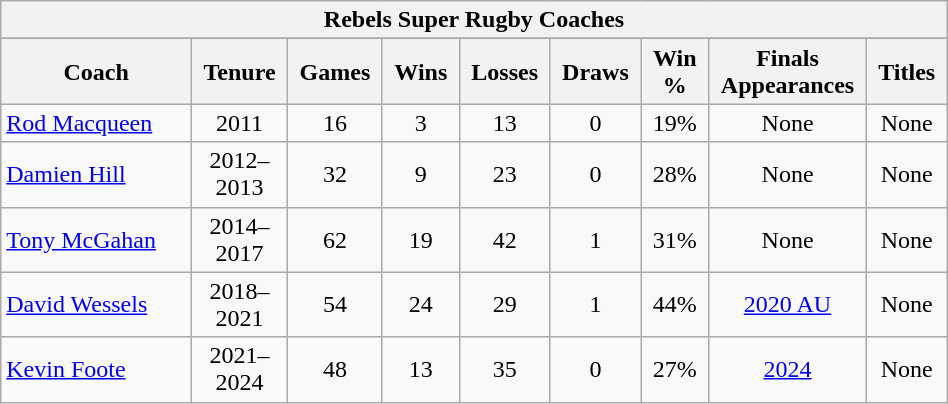<table class="wikitable collapsible sortable" style="text-align:left; font-size:100%; width:50%;">
<tr>
<th colspan="100%">Rebels Super Rugby Coaches</th>
</tr>
<tr>
</tr>
<tr border=1 cellpadding=5 cellspacing=0 width=50%>
<th style="width:15%;">Coach</th>
<th style="width:4%;">Tenure</th>
<th style="width:4%;">Games</th>
<th style="width:4%;">Wins</th>
<th style="width:4%;">Losses</th>
<th style="width:4%;">Draws</th>
<th style="width:4%;">Win %</th>
<th style="width:4%;">Finals Appearances</th>
<th style="width:4%;">Titles<br></th>
</tr>
<tr align=center>
<td align=left> <a href='#'>Rod Macqueen</a></td>
<td>2011</td>
<td>16</td>
<td>3</td>
<td>13</td>
<td>0</td>
<td>19%</td>
<td>None</td>
<td>None</td>
</tr>
<tr align=center>
<td align=left> <a href='#'>Damien Hill</a></td>
<td>2012–2013</td>
<td>32</td>
<td>9</td>
<td>23</td>
<td>0</td>
<td>28%</td>
<td>None</td>
<td>None</td>
</tr>
<tr align=center>
<td align=left> <a href='#'>Tony McGahan</a></td>
<td>2014–2017</td>
<td>62</td>
<td>19</td>
<td>42</td>
<td>1</td>
<td>31%</td>
<td>None</td>
<td>None</td>
</tr>
<tr align=center>
<td align=left> <a href='#'>David Wessels</a></td>
<td>2018–2021</td>
<td>54</td>
<td>24</td>
<td>29</td>
<td>1</td>
<td>44%</td>
<td><a href='#'>2020 AU</a></td>
<td>None</td>
</tr>
<tr align=center>
<td align=left> <a href='#'>Kevin Foote</a></td>
<td>2021–2024</td>
<td>48</td>
<td>13</td>
<td>35</td>
<td>0</td>
<td>27%</td>
<td><a href='#'>2024</a></td>
<td>None</td>
</tr>
</table>
